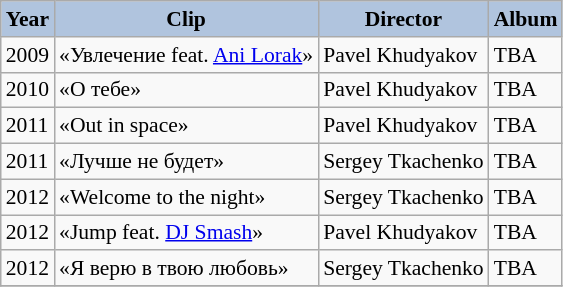<table class="wikitable" style="font-size:90%;">
<tr>
<th style="background:#B0C4DE;">Year</th>
<th style="background:#B0C4DE;">Clip</th>
<th style="background:#B0C4DE;">Director</th>
<th style="background:#B0C4DE;">Album</th>
</tr>
<tr ---->
<td>2009</td>
<td>«Увлечение feat. <a href='#'>Ani Lorak</a>»</td>
<td>Pavel Khudyakov</td>
<td>TBA</td>
</tr>
<tr ---->
<td>2010</td>
<td>«О тебе»</td>
<td>Pavel Khudyakov</td>
<td>TBA</td>
</tr>
<tr ---->
<td>2011</td>
<td>«Out in space»</td>
<td>Pavel Khudyakov</td>
<td>TBA</td>
</tr>
<tr ---->
<td>2011</td>
<td>«Лучше не будет»</td>
<td>Sergey Tkachenko</td>
<td>TBA</td>
</tr>
<tr ---->
<td>2012</td>
<td>«Welcome to the night»</td>
<td>Sergey Tkachenko</td>
<td>TBA</td>
</tr>
<tr ---->
<td>2012</td>
<td>«Jump feat. <a href='#'>DJ Smash</a>»</td>
<td>Pavel Khudyakov</td>
<td>TBA</td>
</tr>
<tr ---->
<td>2012</td>
<td>«Я верю в твою любовь»</td>
<td>Sergey Tkachenko</td>
<td>TBA</td>
</tr>
<tr ---->
</tr>
</table>
